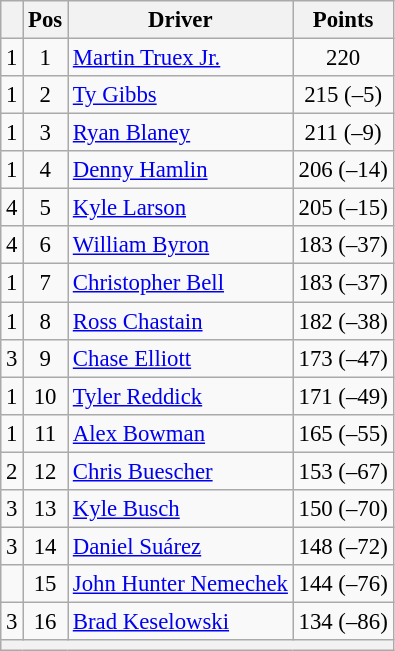<table class="wikitable" style="font-size: 95%;">
<tr>
<th></th>
<th>Pos</th>
<th>Driver</th>
<th>Points</th>
</tr>
<tr>
<td align="left"> 1</td>
<td style="text-align:center;">1</td>
<td><a href='#'>Martin Truex Jr.</a></td>
<td style="text-align:center;">220</td>
</tr>
<tr>
<td align="left"> 1</td>
<td style="text-align:center;">2</td>
<td><a href='#'>Ty Gibbs</a></td>
<td style="text-align:center;">215 (–5)</td>
</tr>
<tr>
<td align="left"> 1</td>
<td style="text-align:center;">3</td>
<td><a href='#'>Ryan Blaney</a></td>
<td style="text-align:center;">211 (–9)</td>
</tr>
<tr>
<td align="left"> 1</td>
<td style="text-align:center;">4</td>
<td><a href='#'>Denny Hamlin</a></td>
<td style="text-align:center;">206 (–14)</td>
</tr>
<tr>
<td align="left"> 4</td>
<td style="text-align:center;">5</td>
<td><a href='#'>Kyle Larson</a></td>
<td style="text-align:center;">205 (–15)</td>
</tr>
<tr>
<td align="left"> 4</td>
<td style="text-align:center;">6</td>
<td><a href='#'>William Byron</a></td>
<td style="text-align:center;">183 (–37)</td>
</tr>
<tr>
<td align="left"> 1</td>
<td style="text-align:center;">7</td>
<td><a href='#'>Christopher Bell</a></td>
<td style="text-align:center;">183 (–37)</td>
</tr>
<tr>
<td align="left"> 1</td>
<td style="text-align:center;">8</td>
<td><a href='#'>Ross Chastain</a></td>
<td style="text-align:center;">182 (–38)</td>
</tr>
<tr>
<td align="left"> 3</td>
<td style="text-align:center;">9</td>
<td><a href='#'>Chase Elliott</a></td>
<td style="text-align:center;">173 (–47)</td>
</tr>
<tr>
<td align="left"> 1</td>
<td style="text-align:center;">10</td>
<td><a href='#'>Tyler Reddick</a></td>
<td style="text-align:center;">171 (–49)</td>
</tr>
<tr>
<td align="left"> 1</td>
<td style="text-align:center;">11</td>
<td><a href='#'>Alex Bowman</a></td>
<td style="text-align:center;">165 (–55)</td>
</tr>
<tr>
<td align="left"> 2</td>
<td style="text-align:center;">12</td>
<td><a href='#'>Chris Buescher</a></td>
<td style="text-align:center;">153 (–67)</td>
</tr>
<tr>
<td align="left"> 3</td>
<td style="text-align:center;">13</td>
<td><a href='#'>Kyle Busch</a></td>
<td style="text-align:center;">150 (–70)</td>
</tr>
<tr>
<td align="left"> 3</td>
<td style="text-align:center;">14</td>
<td><a href='#'>Daniel Suárez</a></td>
<td style="text-align:center;">148 (–72)</td>
</tr>
<tr>
<td align="left"></td>
<td style="text-align:center;">15</td>
<td><a href='#'>John Hunter Nemechek</a></td>
<td style="text-align:center;">144 (–76)</td>
</tr>
<tr>
<td align="left"> 3</td>
<td style="text-align:center;">16</td>
<td><a href='#'>Brad Keselowski</a></td>
<td style="text-align:center;">134 (–86)</td>
</tr>
<tr class="sortbottom">
<th colspan="9"></th>
</tr>
</table>
